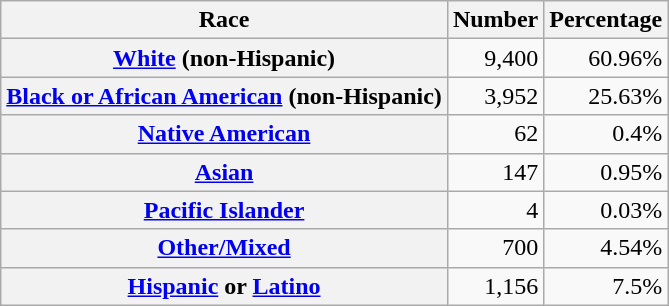<table class="wikitable" style="text-align:right">
<tr>
<th scope="col">Race</th>
<th scope="col">Number</th>
<th scope="col">Percentage</th>
</tr>
<tr>
<th scope="row"><a href='#'>White</a> (non-Hispanic)</th>
<td>9,400</td>
<td>60.96%</td>
</tr>
<tr>
<th scope="row"><a href='#'>Black or African American</a> (non-Hispanic)</th>
<td>3,952</td>
<td>25.63%</td>
</tr>
<tr>
<th scope="row"><a href='#'>Native American</a></th>
<td>62</td>
<td>0.4%</td>
</tr>
<tr>
<th scope="row"><a href='#'>Asian</a></th>
<td>147</td>
<td>0.95%</td>
</tr>
<tr>
<th scope="row"><a href='#'>Pacific Islander</a></th>
<td>4</td>
<td>0.03%</td>
</tr>
<tr>
<th scope="row"><a href='#'>Other/Mixed</a></th>
<td>700</td>
<td>4.54%</td>
</tr>
<tr>
<th scope="row"><a href='#'>Hispanic</a> or <a href='#'>Latino</a></th>
<td>1,156</td>
<td>7.5%</td>
</tr>
</table>
